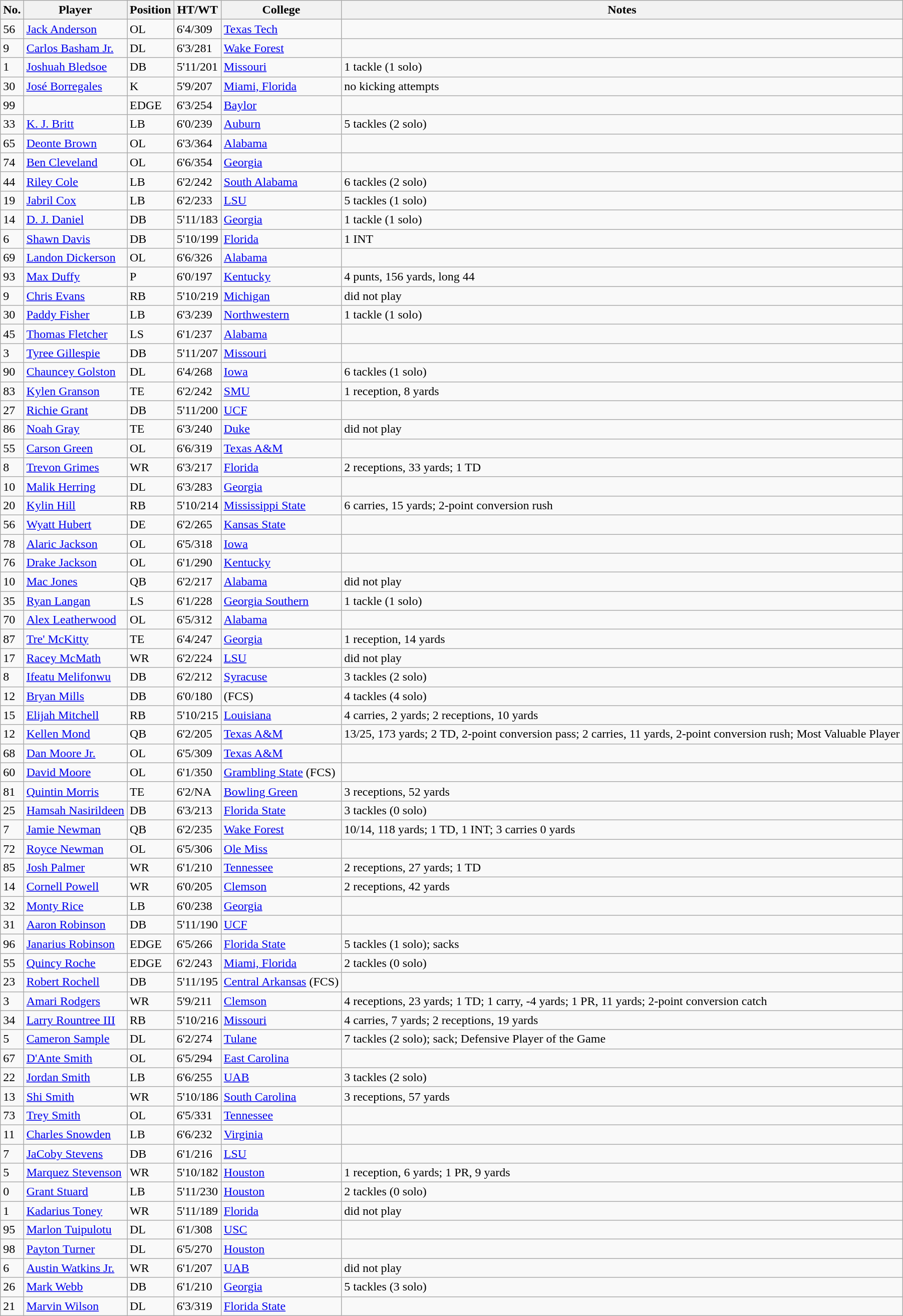<table class = "wikitable sortable">
<tr>
<th>No.</th>
<th>Player</th>
<th>Position</th>
<th class="unsortable">HT/WT</th>
<th>College</th>
<th class="unsortable">Notes</th>
</tr>
<tr>
<td>56</td>
<td><a href='#'>Jack Anderson</a></td>
<td>OL</td>
<td>6'4/309</td>
<td><a href='#'>Texas Tech</a></td>
<td></td>
</tr>
<tr>
<td>9</td>
<td><a href='#'>Carlos Basham Jr.</a></td>
<td>DL</td>
<td>6'3/281</td>
<td><a href='#'>Wake Forest</a></td>
<td></td>
</tr>
<tr>
<td>1</td>
<td><a href='#'>Joshuah Bledsoe</a></td>
<td>DB</td>
<td>5'11/201</td>
<td><a href='#'>Missouri</a></td>
<td>1 tackle (1 solo)</td>
</tr>
<tr>
<td>30</td>
<td><a href='#'>José Borregales</a></td>
<td>K</td>
<td>5'9/207</td>
<td><a href='#'>Miami, Florida</a></td>
<td>no kicking attempts</td>
</tr>
<tr>
<td>99</td>
<td></td>
<td>EDGE</td>
<td>6'3/254</td>
<td><a href='#'>Baylor</a></td>
<td></td>
</tr>
<tr>
<td>33</td>
<td><a href='#'>K. J. Britt</a></td>
<td>LB</td>
<td>6'0/239</td>
<td><a href='#'>Auburn</a></td>
<td>5 tackles (2 solo)</td>
</tr>
<tr>
<td>65</td>
<td><a href='#'>Deonte Brown</a></td>
<td>OL</td>
<td>6'3/364</td>
<td><a href='#'>Alabama</a></td>
<td></td>
</tr>
<tr>
<td>74</td>
<td><a href='#'>Ben Cleveland</a></td>
<td>OL</td>
<td>6'6/354</td>
<td><a href='#'>Georgia</a></td>
<td></td>
</tr>
<tr>
<td>44</td>
<td><a href='#'>Riley Cole</a></td>
<td>LB</td>
<td>6'2/242</td>
<td><a href='#'>South Alabama</a></td>
<td>6 tackles (2 solo)</td>
</tr>
<tr>
<td>19</td>
<td><a href='#'>Jabril Cox</a></td>
<td>LB</td>
<td>6'2/233</td>
<td><a href='#'>LSU</a></td>
<td>5 tackles (1 solo)</td>
</tr>
<tr>
<td>14</td>
<td><a href='#'>D. J. Daniel</a></td>
<td>DB</td>
<td>5'11/183</td>
<td><a href='#'>Georgia</a></td>
<td>1 tackle (1 solo)</td>
</tr>
<tr>
<td>6</td>
<td><a href='#'>Shawn Davis</a></td>
<td>DB</td>
<td>5'10/199</td>
<td><a href='#'>Florida</a></td>
<td>1 INT</td>
</tr>
<tr>
<td>69</td>
<td><a href='#'>Landon Dickerson</a></td>
<td>OL</td>
<td>6'6/326</td>
<td><a href='#'>Alabama</a></td>
<td></td>
</tr>
<tr>
<td>93</td>
<td><a href='#'>Max Duffy</a></td>
<td>P</td>
<td>6'0/197</td>
<td><a href='#'>Kentucky</a></td>
<td>4 punts, 156 yards, long 44</td>
</tr>
<tr>
<td>9</td>
<td><a href='#'>Chris Evans</a></td>
<td>RB</td>
<td>5'10/219</td>
<td><a href='#'>Michigan</a></td>
<td>did not play</td>
</tr>
<tr>
<td>30</td>
<td><a href='#'>Paddy Fisher</a></td>
<td>LB</td>
<td>6'3/239</td>
<td><a href='#'>Northwestern</a></td>
<td>1 tackle (1 solo)</td>
</tr>
<tr>
<td>45</td>
<td><a href='#'>Thomas Fletcher</a></td>
<td>LS</td>
<td>6'1/237</td>
<td><a href='#'>Alabama</a></td>
<td></td>
</tr>
<tr>
<td>3</td>
<td><a href='#'>Tyree Gillespie</a></td>
<td>DB</td>
<td>5'11/207</td>
<td><a href='#'>Missouri</a></td>
<td></td>
</tr>
<tr>
<td>90</td>
<td><a href='#'>Chauncey Golston</a></td>
<td>DL</td>
<td>6'4/268</td>
<td><a href='#'>Iowa</a></td>
<td>6 tackles (1 solo)</td>
</tr>
<tr>
<td>83</td>
<td><a href='#'>Kylen Granson</a></td>
<td>TE</td>
<td>6'2/242</td>
<td><a href='#'>SMU</a></td>
<td>1 reception, 8 yards</td>
</tr>
<tr>
<td>27</td>
<td><a href='#'>Richie Grant</a></td>
<td>DB</td>
<td>5'11/200</td>
<td><a href='#'>UCF</a></td>
<td></td>
</tr>
<tr>
<td>86</td>
<td><a href='#'>Noah Gray</a></td>
<td>TE</td>
<td>6'3/240</td>
<td><a href='#'>Duke</a></td>
<td>did not play</td>
</tr>
<tr>
<td>55</td>
<td><a href='#'>Carson Green</a></td>
<td>OL</td>
<td>6'6/319</td>
<td><a href='#'>Texas A&M</a></td>
<td></td>
</tr>
<tr>
<td>8</td>
<td><a href='#'>Trevon Grimes</a></td>
<td>WR</td>
<td>6'3/217</td>
<td><a href='#'>Florida</a></td>
<td>2 receptions, 33 yards; 1 TD</td>
</tr>
<tr>
<td>10</td>
<td><a href='#'>Malik Herring</a></td>
<td>DL</td>
<td>6'3/283</td>
<td><a href='#'>Georgia</a></td>
<td></td>
</tr>
<tr>
<td>20</td>
<td><a href='#'>Kylin Hill</a></td>
<td>RB</td>
<td>5'10/214</td>
<td><a href='#'>Mississippi State</a></td>
<td>6 carries, 15 yards; 2-point conversion rush</td>
</tr>
<tr>
<td>56</td>
<td><a href='#'>Wyatt Hubert</a></td>
<td>DE</td>
<td>6'2/265</td>
<td><a href='#'>Kansas State</a></td>
<td></td>
</tr>
<tr>
<td>78</td>
<td><a href='#'>Alaric Jackson</a></td>
<td>OL</td>
<td>6'5/318</td>
<td><a href='#'>Iowa</a></td>
<td></td>
</tr>
<tr>
<td>76</td>
<td><a href='#'>Drake Jackson</a></td>
<td>OL</td>
<td>6'1/290</td>
<td><a href='#'>Kentucky</a></td>
<td></td>
</tr>
<tr>
<td>10</td>
<td><a href='#'>Mac Jones</a></td>
<td>QB</td>
<td>6'2/217</td>
<td><a href='#'>Alabama</a></td>
<td>did not play</td>
</tr>
<tr>
<td>35</td>
<td><a href='#'>Ryan Langan</a></td>
<td>LS</td>
<td>6'1/228</td>
<td><a href='#'>Georgia Southern</a></td>
<td>1 tackle (1 solo)</td>
</tr>
<tr>
<td>70</td>
<td><a href='#'>Alex Leatherwood</a></td>
<td>OL</td>
<td>6'5/312</td>
<td><a href='#'>Alabama</a></td>
<td></td>
</tr>
<tr>
<td>87</td>
<td><a href='#'>Tre' McKitty</a></td>
<td>TE</td>
<td>6'4/247</td>
<td><a href='#'>Georgia</a></td>
<td>1 reception, 14 yards</td>
</tr>
<tr>
<td>17</td>
<td><a href='#'>Racey McMath</a></td>
<td>WR</td>
<td>6'2/224</td>
<td><a href='#'>LSU</a></td>
<td>did not play</td>
</tr>
<tr>
<td>8</td>
<td><a href='#'>Ifeatu Melifonwu</a></td>
<td>DB</td>
<td>6'2/212</td>
<td><a href='#'>Syracuse</a></td>
<td>3 tackles (2 solo)</td>
</tr>
<tr>
<td>12</td>
<td><a href='#'>Bryan Mills</a></td>
<td>DB</td>
<td>6'0/180</td>
<td> (FCS)</td>
<td>4 tackles (4 solo)</td>
</tr>
<tr>
<td>15</td>
<td><a href='#'>Elijah Mitchell</a></td>
<td>RB</td>
<td>5'10/215</td>
<td><a href='#'>Louisiana</a></td>
<td>4 carries, 2 yards; 2 receptions, 10 yards</td>
</tr>
<tr>
<td>12</td>
<td><a href='#'>Kellen Mond</a></td>
<td>QB</td>
<td>6'2/205</td>
<td><a href='#'>Texas A&M</a></td>
<td>13/25, 173 yards; 2 TD, 2-point conversion pass; 2 carries, 11 yards, 2-point conversion rush; Most Valuable Player</td>
</tr>
<tr>
<td>68</td>
<td><a href='#'>Dan Moore Jr.</a></td>
<td>OL</td>
<td>6'5/309</td>
<td><a href='#'>Texas A&M</a></td>
<td></td>
</tr>
<tr>
<td>60</td>
<td><a href='#'>David Moore</a></td>
<td>OL</td>
<td>6'1/350</td>
<td><a href='#'>Grambling State</a> (FCS)</td>
<td></td>
</tr>
<tr>
<td>81</td>
<td><a href='#'>Quintin Morris</a></td>
<td>TE</td>
<td>6'2/NA</td>
<td><a href='#'>Bowling Green</a></td>
<td>3 receptions, 52 yards</td>
</tr>
<tr>
<td>25</td>
<td><a href='#'>Hamsah Nasirildeen</a></td>
<td>DB</td>
<td>6'3/213</td>
<td><a href='#'>Florida State</a></td>
<td>3 tackles (0 solo)</td>
</tr>
<tr>
<td>7</td>
<td><a href='#'>Jamie Newman</a></td>
<td>QB</td>
<td>6'2/235</td>
<td><a href='#'>Wake Forest</a></td>
<td>10/14, 118 yards; 1 TD, 1 INT; 3 carries 0 yards</td>
</tr>
<tr>
<td>72</td>
<td><a href='#'>Royce Newman</a></td>
<td>OL</td>
<td>6'5/306</td>
<td><a href='#'>Ole Miss</a></td>
<td></td>
</tr>
<tr>
<td>85</td>
<td><a href='#'>Josh Palmer</a></td>
<td>WR</td>
<td>6'1/210</td>
<td><a href='#'>Tennessee</a></td>
<td>2 receptions, 27 yards; 1 TD</td>
</tr>
<tr>
<td>14</td>
<td><a href='#'>Cornell Powell</a></td>
<td>WR</td>
<td>6'0/205</td>
<td><a href='#'>Clemson</a></td>
<td>2 receptions, 42 yards</td>
</tr>
<tr>
<td>32</td>
<td><a href='#'>Monty Rice</a></td>
<td>LB</td>
<td>6'0/238</td>
<td><a href='#'>Georgia</a></td>
<td></td>
</tr>
<tr>
<td>31</td>
<td><a href='#'>Aaron Robinson</a></td>
<td>DB</td>
<td>5'11/190</td>
<td><a href='#'>UCF</a></td>
<td></td>
</tr>
<tr>
<td>96</td>
<td><a href='#'>Janarius Robinson</a></td>
<td>EDGE</td>
<td>6'5/266</td>
<td><a href='#'>Florida State</a></td>
<td>5 tackles (1 solo);  sacks</td>
</tr>
<tr>
<td>55</td>
<td><a href='#'>Quincy Roche</a></td>
<td>EDGE</td>
<td>6'2/243</td>
<td><a href='#'>Miami, Florida</a></td>
<td>2 tackles (0 solo)</td>
</tr>
<tr>
<td>23</td>
<td><a href='#'>Robert Rochell</a></td>
<td>DB</td>
<td>5'11/195</td>
<td><a href='#'>Central Arkansas</a> (FCS)</td>
<td></td>
</tr>
<tr>
<td>3</td>
<td><a href='#'>Amari Rodgers</a></td>
<td>WR</td>
<td>5'9/211</td>
<td><a href='#'>Clemson</a></td>
<td>4 receptions, 23 yards; 1 TD; 1 carry, -4 yards; 1 PR, 11 yards; 2-point conversion catch</td>
</tr>
<tr>
<td>34</td>
<td><a href='#'>Larry Rountree III</a></td>
<td>RB</td>
<td>5'10/216</td>
<td><a href='#'>Missouri</a></td>
<td>4 carries, 7 yards; 2 receptions, 19 yards</td>
</tr>
<tr>
<td>5</td>
<td><a href='#'>Cameron Sample</a></td>
<td>DL</td>
<td>6'2/274</td>
<td><a href='#'>Tulane</a></td>
<td>7 tackles (2 solo);  sack; Defensive Player of the Game</td>
</tr>
<tr>
<td>67</td>
<td><a href='#'>D'Ante Smith</a></td>
<td>OL</td>
<td>6'5/294</td>
<td><a href='#'>East Carolina</a></td>
<td></td>
</tr>
<tr>
<td>22</td>
<td><a href='#'>Jordan Smith</a></td>
<td>LB</td>
<td>6'6/255</td>
<td><a href='#'>UAB</a></td>
<td>3 tackles (2 solo)</td>
</tr>
<tr>
<td>13</td>
<td><a href='#'>Shi Smith</a></td>
<td>WR</td>
<td>5'10/186</td>
<td><a href='#'>South Carolina</a></td>
<td>3 receptions, 57 yards</td>
</tr>
<tr>
<td>73</td>
<td><a href='#'>Trey Smith</a></td>
<td>OL</td>
<td>6'5/331</td>
<td><a href='#'>Tennessee</a></td>
<td></td>
</tr>
<tr>
<td>11</td>
<td><a href='#'>Charles Snowden</a></td>
<td>LB</td>
<td>6'6/232</td>
<td><a href='#'>Virginia</a></td>
<td></td>
</tr>
<tr>
<td>7</td>
<td><a href='#'>JaCoby Stevens</a></td>
<td>DB</td>
<td>6'1/216</td>
<td><a href='#'>LSU</a></td>
<td></td>
</tr>
<tr>
<td>5</td>
<td><a href='#'>Marquez Stevenson</a></td>
<td>WR</td>
<td>5'10/182</td>
<td><a href='#'>Houston</a></td>
<td>1 reception, 6 yards; 1 PR, 9 yards</td>
</tr>
<tr>
<td>0</td>
<td><a href='#'>Grant Stuard</a></td>
<td>LB</td>
<td>5'11/230</td>
<td><a href='#'>Houston</a></td>
<td>2 tackles (0 solo)</td>
</tr>
<tr>
<td>1</td>
<td><a href='#'>Kadarius Toney</a></td>
<td>WR</td>
<td>5'11/189</td>
<td><a href='#'>Florida</a></td>
<td>did not play</td>
</tr>
<tr>
<td>95</td>
<td><a href='#'>Marlon Tuipulotu</a></td>
<td>DL</td>
<td>6'1/308</td>
<td><a href='#'>USC</a></td>
<td></td>
</tr>
<tr>
<td>98</td>
<td><a href='#'>Payton Turner</a></td>
<td>DL</td>
<td>6'5/270</td>
<td><a href='#'>Houston</a></td>
<td></td>
</tr>
<tr>
<td>6</td>
<td><a href='#'>Austin Watkins Jr.</a></td>
<td>WR</td>
<td>6'1/207</td>
<td><a href='#'>UAB</a></td>
<td>did not play</td>
</tr>
<tr>
<td>26</td>
<td><a href='#'>Mark Webb</a></td>
<td>DB</td>
<td>6'1/210</td>
<td><a href='#'>Georgia</a></td>
<td>5 tackles (3 solo)</td>
</tr>
<tr>
<td>21</td>
<td><a href='#'>Marvin Wilson</a></td>
<td>DL</td>
<td>6'3/319</td>
<td><a href='#'>Florida State</a></td>
<td></td>
</tr>
</table>
